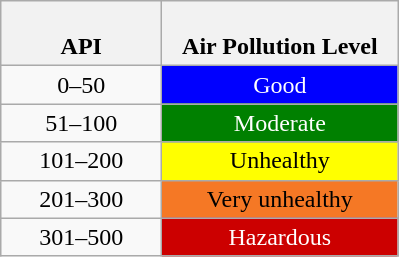<table class="wikitable" border="1">
<tr>
<th width="100px"><br>API</th>
<th width="150px"><br>Air Pollution
Level</th>
</tr>
<tr>
<td align="center">0–50</td>
<td align="center" bgcolor="#0000ff" style="color: #ffffff">Good</td>
</tr>
<tr>
<td align="center">51–100</td>
<td align="center" bgcolor="#008000" style="color: #ffffff">Moderate</td>
</tr>
<tr>
<td align="center">101–200</td>
<td align="center" bgcolor="#ffff00">Unhealthy</td>
</tr>
<tr>
<td align="center">201–300</td>
<td align="center" bgcolor="#f57825">Very unhealthy</td>
</tr>
<tr>
<td align="center">301–500</td>
<td align="center" bgcolor="#cc0000" style="color: #ffffff">Hazardous</td>
</tr>
</table>
